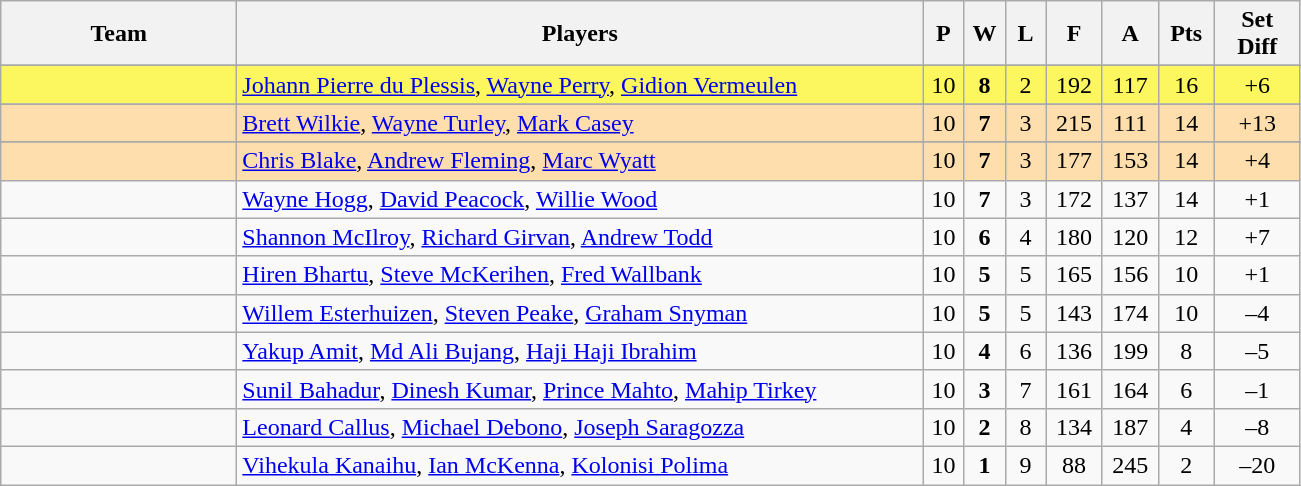<table class=wikitable style="text-align:center">
<tr>
<th width=150>Team</th>
<th width=450>Players</th>
<th width=20>P</th>
<th width=20>W</th>
<th width=20>L</th>
<th width=30>F</th>
<th width=30>A</th>
<th width=30>Pts</th>
<th width=50>Set Diff</th>
</tr>
<tr>
</tr>
<tr bgcolor=FCF75E>
<td align=left></td>
<td align=left><a href='#'>Johann Pierre du Plessis</a>, <a href='#'>Wayne Perry</a>, <a href='#'>Gidion Vermeulen</a></td>
<td>10</td>
<td><strong>8</strong></td>
<td>2</td>
<td>192</td>
<td>117</td>
<td>16</td>
<td>+6</td>
</tr>
<tr>
</tr>
<tr bgcolor=FFDEAD>
<td align=left></td>
<td align=left><a href='#'>Brett Wilkie</a>, <a href='#'>Wayne Turley</a>, <a href='#'>Mark Casey</a></td>
<td>10</td>
<td><strong>7</strong></td>
<td>3</td>
<td>215</td>
<td>111</td>
<td>14</td>
<td>+13</td>
</tr>
<tr>
</tr>
<tr bgcolor=FFDEAD>
<td align=left></td>
<td align=left><a href='#'>Chris Blake</a>, <a href='#'>Andrew Fleming</a>, <a href='#'>Marc Wyatt</a></td>
<td>10</td>
<td><strong>7</strong></td>
<td>3</td>
<td>177</td>
<td>153</td>
<td>14</td>
<td>+4</td>
</tr>
<tr>
<td align=left></td>
<td align=left><a href='#'>Wayne Hogg</a>, <a href='#'>David Peacock</a>, <a href='#'>Willie Wood</a></td>
<td>10</td>
<td><strong>7</strong></td>
<td>3</td>
<td>172</td>
<td>137</td>
<td>14</td>
<td>+1</td>
</tr>
<tr>
<td align=left></td>
<td align=left><a href='#'>Shannon McIlroy</a>, <a href='#'>Richard Girvan</a>, <a href='#'>Andrew Todd</a></td>
<td>10</td>
<td><strong>6</strong></td>
<td>4</td>
<td>180</td>
<td>120</td>
<td>12</td>
<td>+7</td>
</tr>
<tr>
<td align=left></td>
<td align=left><a href='#'>Hiren Bhartu</a>, <a href='#'>Steve McKerihen</a>, <a href='#'>Fred Wallbank</a></td>
<td>10</td>
<td><strong>5</strong></td>
<td>5</td>
<td>165</td>
<td>156</td>
<td>10</td>
<td>+1</td>
</tr>
<tr>
<td align=left></td>
<td align=left><a href='#'>Willem Esterhuizen</a>, <a href='#'>Steven Peake</a>, <a href='#'>Graham Snyman</a></td>
<td>10</td>
<td><strong>5</strong></td>
<td>5</td>
<td>143</td>
<td>174</td>
<td>10</td>
<td>–4</td>
</tr>
<tr>
<td align=left></td>
<td align=left><a href='#'>Yakup Amit</a>, <a href='#'>Md Ali Bujang</a>, <a href='#'>Haji Haji Ibrahim</a></td>
<td>10</td>
<td><strong>4</strong></td>
<td>6</td>
<td>136</td>
<td>199</td>
<td>8</td>
<td>–5</td>
</tr>
<tr>
<td align=left></td>
<td align=left><a href='#'>Sunil Bahadur</a>, <a href='#'>Dinesh Kumar</a>, <a href='#'>Prince Mahto</a>, <a href='#'>Mahip Tirkey</a></td>
<td>10</td>
<td><strong>3</strong></td>
<td>7</td>
<td>161</td>
<td>164</td>
<td>6</td>
<td>–1</td>
</tr>
<tr>
<td align=left></td>
<td align=left><a href='#'>Leonard Callus</a>, <a href='#'>Michael Debono</a>, <a href='#'>Joseph Saragozza</a></td>
<td>10</td>
<td><strong>2</strong></td>
<td>8</td>
<td>134</td>
<td>187</td>
<td>4</td>
<td>–8</td>
</tr>
<tr>
<td align=left></td>
<td align=left><a href='#'>Vihekula Kanaihu</a>, <a href='#'>Ian McKenna</a>, <a href='#'>Kolonisi Polima</a></td>
<td>10</td>
<td><strong>1</strong></td>
<td>9</td>
<td>88</td>
<td>245</td>
<td>2</td>
<td>–20</td>
</tr>
</table>
